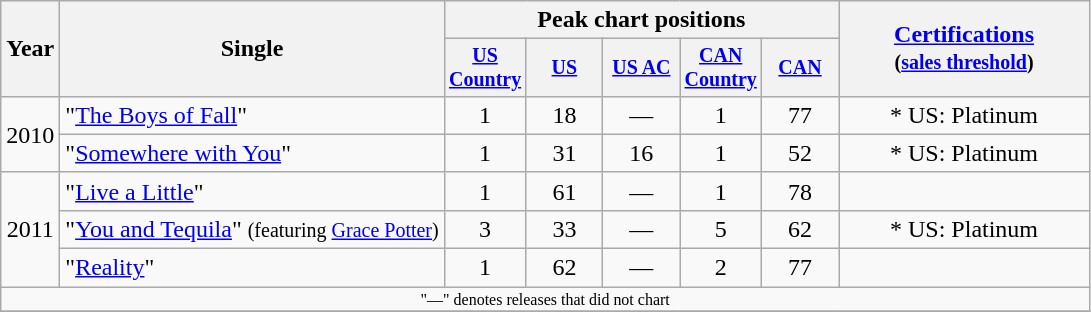<table class="wikitable" style="text-align:center;">
<tr>
<th rowspan=2>Year</th>
<th rowspan=2>Single</th>
<th colspan=5>Peak chart positions</th>
<th rowspan="2" style="width:10em;"><a href='#'>Certifications</a><br><small>(<a href='#'>sales threshold</a>)</small></th>
</tr>
<tr style="font-size:smaller;">
<th width=45><a href='#'>US Country</a><br></th>
<th width=45><a href='#'>US</a><br></th>
<th width=45><a href='#'>US AC</a><br></th>
<th width=45><a href='#'>CAN Country</a><br></th>
<th width=45><a href='#'>CAN</a><br></th>
</tr>
<tr>
<td rowspan="2">2010</td>
<td align="left">"<a href='#'>The Boys of Fall</a>"</td>
<td>1</td>
<td>18</td>
<td>—</td>
<td>1</td>
<td>77</td>
<td>* US: Platinum</td>
</tr>
<tr>
<td align="left">"<a href='#'>Somewhere with You</a>"</td>
<td>1</td>
<td>31</td>
<td>16</td>
<td>1</td>
<td>52</td>
<td>* US: Platinum</td>
</tr>
<tr>
<td rowspan="3">2011</td>
<td align="left">"<a href='#'>Live a Little</a>"</td>
<td>1</td>
<td>61</td>
<td>—</td>
<td>1</td>
<td>78</td>
<td></td>
</tr>
<tr>
<td align="left">"<a href='#'>You and Tequila</a>" <small>(featuring <a href='#'>Grace Potter</a>)</small></td>
<td>3</td>
<td>33</td>
<td>—</td>
<td>5</td>
<td>62</td>
<td>* US: Platinum</td>
</tr>
<tr>
<td align="left">"<a href='#'>Reality</a>"</td>
<td>1</td>
<td>62</td>
<td>—</td>
<td>2</td>
<td>77</td>
<td></td>
</tr>
<tr>
<td colspan="9" style="font-size:8pt">"—" denotes releases that did not chart</td>
</tr>
<tr>
</tr>
</table>
